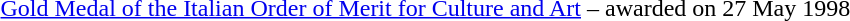<table>
<tr>
<td></td>
<td><a href='#'>Gold Medal of the Italian Order of Merit for Culture and Art</a> – awarded on 27 May 1998</td>
</tr>
</table>
